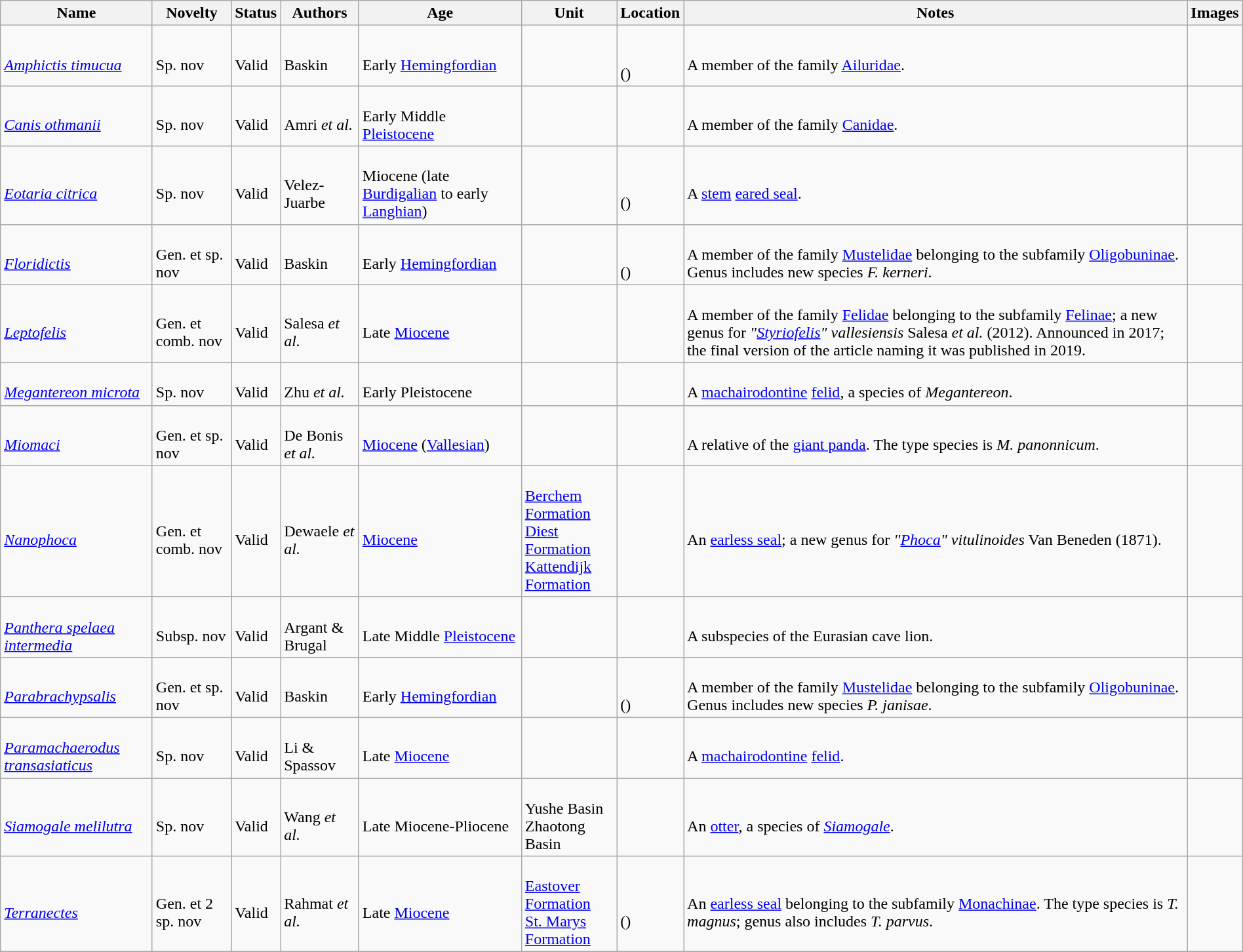<table class="wikitable sortable" align="center" width="100%">
<tr>
<th>Name</th>
<th>Novelty</th>
<th>Status</th>
<th>Authors</th>
<th>Age</th>
<th>Unit</th>
<th>Location</th>
<th>Notes</th>
<th>Images</th>
</tr>
<tr>
<td><br><em><a href='#'>Amphictis timucua</a></em></td>
<td><br>Sp. nov</td>
<td><br>Valid</td>
<td><br>Baskin</td>
<td><br>Early <a href='#'>Hemingfordian</a></td>
<td></td>
<td><br><br>()</td>
<td><br>A member of the family <a href='#'>Ailuridae</a>.</td>
<td></td>
</tr>
<tr>
<td><br><em><a href='#'>Canis othmanii</a></em></td>
<td><br>Sp. nov</td>
<td><br>Valid</td>
<td><br>Amri <em>et al.</em></td>
<td><br>Early Middle <a href='#'>Pleistocene</a></td>
<td></td>
<td><br></td>
<td><br>A member of the family <a href='#'>Canidae</a>.</td>
<td></td>
</tr>
<tr>
<td><br><em><a href='#'>Eotaria citrica</a></em></td>
<td><br>Sp. nov</td>
<td><br>Valid</td>
<td><br>Velez-Juarbe</td>
<td><br>Miocene (late <a href='#'>Burdigalian</a> to early <a href='#'>Langhian</a>)</td>
<td></td>
<td><br><br>()</td>
<td><br>A <a href='#'>stem</a> <a href='#'>eared seal</a>.</td>
<td></td>
</tr>
<tr>
<td><br><em><a href='#'>Floridictis</a></em></td>
<td><br>Gen. et sp. nov</td>
<td><br>Valid</td>
<td><br>Baskin</td>
<td><br>Early <a href='#'>Hemingfordian</a></td>
<td></td>
<td><br><br>()</td>
<td><br>A member of the family <a href='#'>Mustelidae</a> belonging to the subfamily <a href='#'>Oligobuninae</a>. Genus includes new species <em>F. kerneri</em>.</td>
<td></td>
</tr>
<tr>
<td><br><em><a href='#'>Leptofelis</a></em></td>
<td><br>Gen. et comb. nov</td>
<td><br>Valid</td>
<td><br>Salesa <em>et al.</em></td>
<td><br>Late <a href='#'>Miocene</a></td>
<td></td>
<td><br></td>
<td><br>A member of the family <a href='#'>Felidae</a> belonging to the subfamily <a href='#'>Felinae</a>; a new genus for <em>"<a href='#'>Styriofelis</a>" vallesiensis</em> Salesa <em>et al.</em> (2012). Announced in 2017; the final version of the article naming it was published in 2019.</td>
<td></td>
</tr>
<tr>
<td><br><em><a href='#'>Megantereon microta</a></em></td>
<td><br>Sp. nov</td>
<td><br>Valid</td>
<td><br>Zhu <em>et al.</em></td>
<td><br>Early Pleistocene</td>
<td></td>
<td><br></td>
<td><br>A <a href='#'>machairodontine</a> <a href='#'>felid</a>, a species of <em>Megantereon</em>.</td>
<td></td>
</tr>
<tr>
<td><br><em><a href='#'>Miomaci</a></em></td>
<td><br>Gen. et sp. nov</td>
<td><br>Valid</td>
<td><br>De Bonis <em>et al.</em></td>
<td><br><a href='#'>Miocene</a> (<a href='#'>Vallesian</a>)</td>
<td></td>
<td><br></td>
<td><br>A relative of the <a href='#'>giant panda</a>. The type species is <em>M. panonnicum</em>.</td>
<td></td>
</tr>
<tr>
<td><br><em><a href='#'>Nanophoca</a></em></td>
<td><br>Gen. et comb. nov</td>
<td><br>Valid</td>
<td><br>Dewaele <em>et al.</em></td>
<td><br><a href='#'>Miocene</a></td>
<td><br><a href='#'>Berchem Formation</a><br>
<a href='#'>Diest Formation</a><br>
<a href='#'>Kattendijk Formation</a></td>
<td><br></td>
<td><br>An <a href='#'>earless seal</a>; a new genus for <em>"<a href='#'>Phoca</a>" vitulinoides</em> Van Beneden (1871).</td>
<td></td>
</tr>
<tr>
<td><br><em><a href='#'>Panthera spelaea intermedia</a></em></td>
<td><br>Subsp. nov</td>
<td><br>Valid</td>
<td><br>Argant & Brugal</td>
<td><br>Late Middle <a href='#'>Pleistocene</a></td>
<td></td>
<td><br></td>
<td><br>A subspecies of the Eurasian cave lion.</td>
<td></td>
</tr>
<tr>
<td><br><em><a href='#'>Parabrachypsalis</a></em></td>
<td><br>Gen. et sp. nov</td>
<td><br>Valid</td>
<td><br>Baskin</td>
<td><br>Early <a href='#'>Hemingfordian</a></td>
<td></td>
<td><br><br>()</td>
<td><br>A member of the family <a href='#'>Mustelidae</a> belonging to the subfamily <a href='#'>Oligobuninae</a>. Genus includes new species <em>P. janisae</em>.</td>
<td></td>
</tr>
<tr>
<td><br><em><a href='#'>Paramachaerodus transasiaticus</a></em></td>
<td><br>Sp. nov</td>
<td><br>Valid</td>
<td><br>Li & Spassov</td>
<td><br>Late <a href='#'>Miocene</a></td>
<td></td>
<td><br><br>
</td>
<td><br>A <a href='#'>machairodontine</a> <a href='#'>felid</a>.</td>
<td></td>
</tr>
<tr>
<td><br><em><a href='#'>Siamogale melilutra</a></em></td>
<td><br>Sp. nov</td>
<td><br>Valid</td>
<td><br>Wang <em>et al.</em></td>
<td><br>Late Miocene-Pliocene</td>
<td><br>Yushe Basin<br>
Zhaotong Basin</td>
<td><br></td>
<td><br>An <a href='#'>otter</a>, a species of <em><a href='#'>Siamogale</a></em>.</td>
<td></td>
</tr>
<tr>
<td><br><em><a href='#'>Terranectes</a></em></td>
<td><br>Gen. et 2 sp. nov</td>
<td><br>Valid</td>
<td><br>Rahmat <em>et al.</em></td>
<td><br>Late <a href='#'>Miocene</a></td>
<td><br><a href='#'>Eastover Formation</a><br>
<a href='#'>St. Marys Formation</a></td>
<td><br><br>()</td>
<td><br>An <a href='#'>earless seal</a> belonging to the subfamily <a href='#'>Monachinae</a>. The type species is <em>T. magnus</em>; genus also includes <em>T. parvus</em>.</td>
<td></td>
</tr>
<tr>
</tr>
</table>
